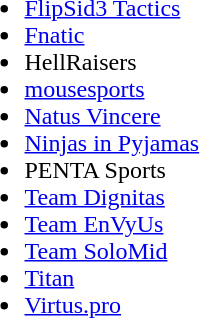<table cellspacing="20">
<tr>
<td valign="top" width="1000px"><br><ul><li><a href='#'>FlipSid3 Tactics</a></li><li><a href='#'>Fnatic</a></li><li>HellRaisers</li><li><a href='#'>mousesports</a></li><li><a href='#'>Natus Vincere</a></li><li><a href='#'>Ninjas in Pyjamas</a></li><li>PENTA Sports</li><li><a href='#'>Team Dignitas</a></li><li><a href='#'>Team EnVyUs</a></li><li><a href='#'>Team SoloMid</a></li><li><a href='#'>Titan</a></li><li><a href='#'>Virtus.pro</a></li></ul></td>
</tr>
<tr>
</tr>
</table>
